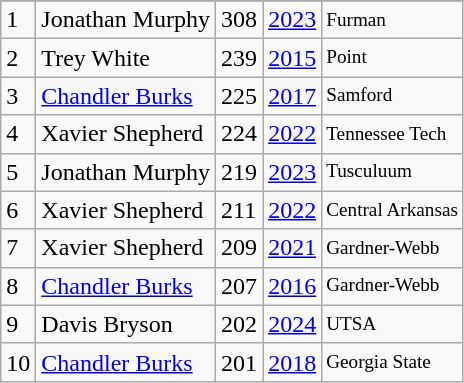<table class="wikitable">
<tr>
</tr>
<tr>
<td>1</td>
<td>Jonathan Murphy</td>
<td>308</td>
<td><a href='#'>2023</a></td>
<td style="font-size:80%;">Furman</td>
</tr>
<tr>
<td>2</td>
<td>Trey White</td>
<td>239</td>
<td><a href='#'>2015</a></td>
<td style="font-size:80%;">Point</td>
</tr>
<tr>
<td>3</td>
<td><a href='#'>Chandler Burks</a></td>
<td>225</td>
<td><a href='#'>2017</a></td>
<td style="font-size:80%;">Samford</td>
</tr>
<tr>
<td>4</td>
<td>Xavier Shepherd</td>
<td>224</td>
<td><a href='#'>2022</a></td>
<td style="font-size:80%;">Tennessee Tech</td>
</tr>
<tr>
<td>5</td>
<td>Jonathan Murphy</td>
<td>219</td>
<td><a href='#'>2023</a></td>
<td style="font-size:80%;">Tusculuum</td>
</tr>
<tr>
<td>6</td>
<td>Xavier Shepherd</td>
<td>211</td>
<td><a href='#'>2022</a></td>
<td style="font-size:80%;">Central Arkansas</td>
</tr>
<tr>
<td>7</td>
<td>Xavier Shepherd</td>
<td>209</td>
<td><a href='#'>2021</a></td>
<td style="font-size:80%;">Gardner-Webb</td>
</tr>
<tr>
<td>8</td>
<td><a href='#'>Chandler Burks</a></td>
<td>207</td>
<td><a href='#'>2016</a></td>
<td style="font-size:80%;">Gardner-Webb</td>
</tr>
<tr>
<td>9</td>
<td>Davis Bryson</td>
<td>202</td>
<td><a href='#'>2024</a></td>
<td style="font-size:80%;">UTSA</td>
</tr>
<tr>
<td>10</td>
<td><a href='#'>Chandler Burks</a></td>
<td>201</td>
<td><a href='#'>2018</a></td>
<td style="font-size:80%;">Georgia State</td>
</tr>
</table>
